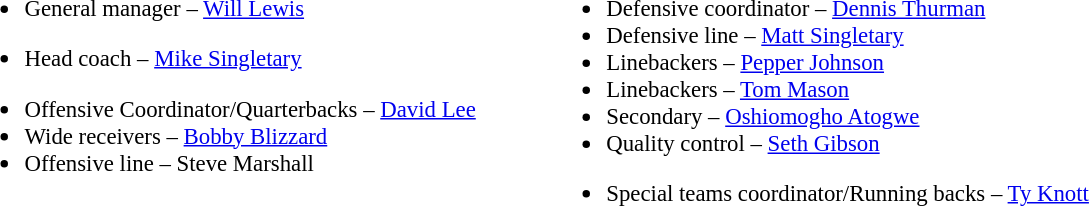<table class="toccolours" style="text-align: left;">
<tr>
<td colspan="7" style="text-align:right;"></td>
</tr>
<tr>
<td style="vertical-align:top;"></td>
<td style="font-size: 95%;vertical-align:top;"><br><ul><li>General manager – <a href='#'>Will Lewis</a></li></ul><ul><li>Head coach – <a href='#'>Mike Singletary</a></li></ul><ul><li>Offensive Coordinator/Quarterbacks – <a href='#'>David Lee</a></li><li>Wide receivers – <a href='#'>Bobby Blizzard</a></li><li>Offensive line – Steve Marshall</li></ul></td>
<td width="35"> </td>
<td style="vertical-align:top;"></td>
<td style="font-size: 95%;vertical-align:top;"><br><ul><li>Defensive coordinator – <a href='#'>Dennis Thurman</a></li><li>Defensive line – <a href='#'>Matt Singletary</a></li><li>Linebackers – <a href='#'>Pepper Johnson</a></li><li>Linebackers – <a href='#'>Tom Mason</a></li><li>Secondary – <a href='#'>Oshiomogho Atogwe</a></li><li>Quality control – <a href='#'>Seth Gibson</a></li></ul><ul><li>Special teams coordinator/Running backs – <a href='#'>Ty Knott</a></li></ul></td>
</tr>
</table>
